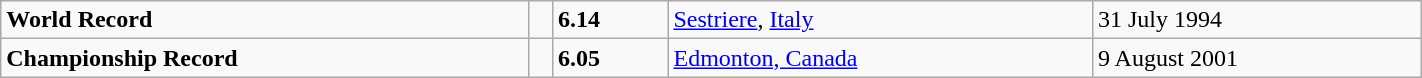<table class="wikitable" width=75%>
<tr>
<td><strong>World Record</strong></td>
<td></td>
<td><strong>6.14</strong></td>
<td><a href='#'>Sestriere</a>, <a href='#'>Italy</a></td>
<td>31 July 1994</td>
</tr>
<tr>
<td><strong>Championship Record</strong></td>
<td></td>
<td><strong>6.05</strong></td>
<td><a href='#'>Edmonton, Canada</a></td>
<td>9 August 2001</td>
</tr>
</table>
